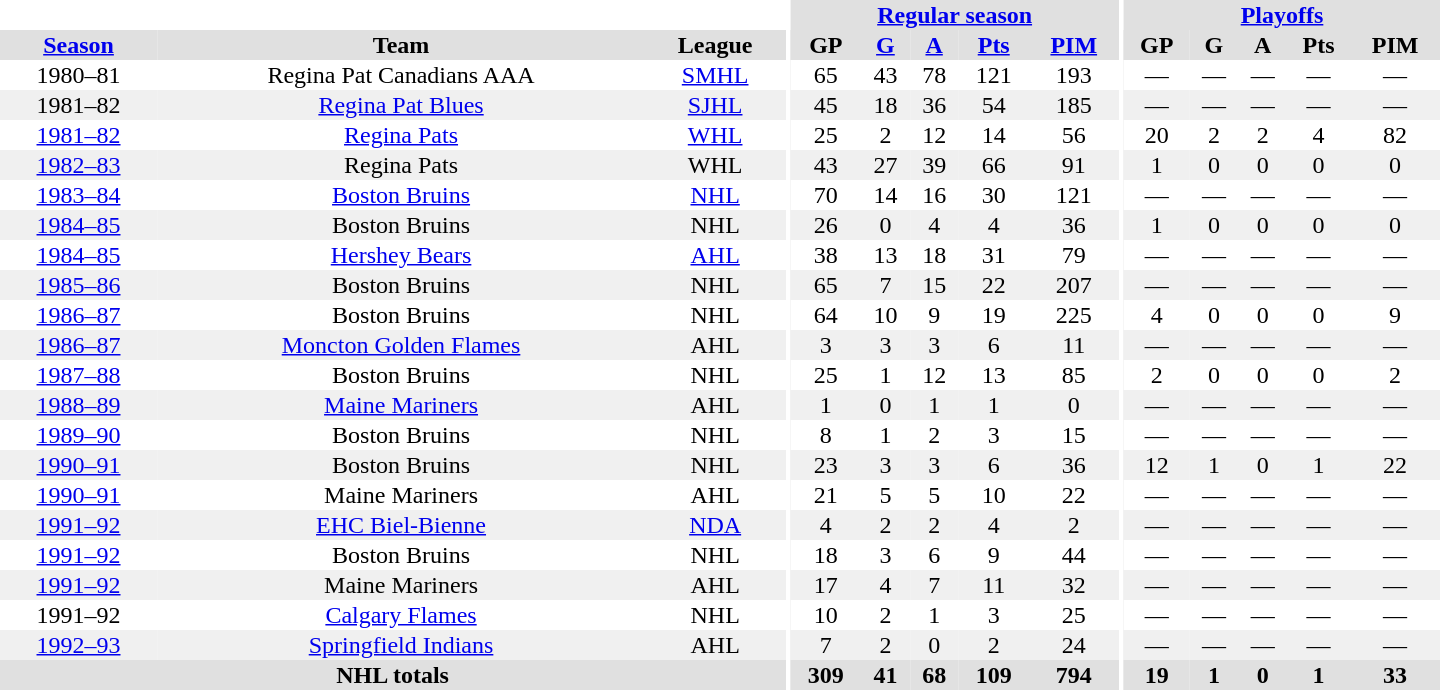<table border="0" cellpadding="1" cellspacing="0" style="text-align:center; width:60em">
<tr bgcolor="#e0e0e0">
<th colspan="3" bgcolor="#ffffff"></th>
<th rowspan="100" bgcolor="#ffffff"></th>
<th colspan="5"><a href='#'>Regular season</a></th>
<th rowspan="100" bgcolor="#ffffff"></th>
<th colspan="5"><a href='#'>Playoffs</a></th>
</tr>
<tr bgcolor="#e0e0e0">
<th><a href='#'>Season</a></th>
<th>Team</th>
<th>League</th>
<th>GP</th>
<th><a href='#'>G</a></th>
<th><a href='#'>A</a></th>
<th><a href='#'>Pts</a></th>
<th><a href='#'>PIM</a></th>
<th>GP</th>
<th>G</th>
<th>A</th>
<th>Pts</th>
<th>PIM</th>
</tr>
<tr>
<td>1980–81</td>
<td>Regina Pat Canadians AAA</td>
<td><a href='#'>SMHL</a></td>
<td>65</td>
<td>43</td>
<td>78</td>
<td>121</td>
<td>193</td>
<td>—</td>
<td>—</td>
<td>—</td>
<td>—</td>
<td>—</td>
</tr>
<tr bgcolor="#f0f0f0">
<td>1981–82</td>
<td><a href='#'>Regina Pat Blues</a></td>
<td><a href='#'>SJHL</a></td>
<td>45</td>
<td>18</td>
<td>36</td>
<td>54</td>
<td>185</td>
<td>—</td>
<td>—</td>
<td>—</td>
<td>—</td>
<td>—</td>
</tr>
<tr>
<td><a href='#'>1981–82</a></td>
<td><a href='#'>Regina Pats</a></td>
<td><a href='#'>WHL</a></td>
<td>25</td>
<td>2</td>
<td>12</td>
<td>14</td>
<td>56</td>
<td>20</td>
<td>2</td>
<td>2</td>
<td>4</td>
<td>82</td>
</tr>
<tr bgcolor="#f0f0f0">
<td><a href='#'>1982–83</a></td>
<td>Regina Pats</td>
<td>WHL</td>
<td>43</td>
<td>27</td>
<td>39</td>
<td>66</td>
<td>91</td>
<td>1</td>
<td>0</td>
<td>0</td>
<td>0</td>
<td>0</td>
</tr>
<tr>
<td><a href='#'>1983–84</a></td>
<td><a href='#'>Boston Bruins</a></td>
<td><a href='#'>NHL</a></td>
<td>70</td>
<td>14</td>
<td>16</td>
<td>30</td>
<td>121</td>
<td>—</td>
<td>—</td>
<td>—</td>
<td>—</td>
<td>—</td>
</tr>
<tr bgcolor="#f0f0f0">
<td><a href='#'>1984–85</a></td>
<td>Boston Bruins</td>
<td>NHL</td>
<td>26</td>
<td>0</td>
<td>4</td>
<td>4</td>
<td>36</td>
<td>1</td>
<td>0</td>
<td>0</td>
<td>0</td>
<td>0</td>
</tr>
<tr>
<td><a href='#'>1984–85</a></td>
<td><a href='#'>Hershey Bears</a></td>
<td><a href='#'>AHL</a></td>
<td>38</td>
<td>13</td>
<td>18</td>
<td>31</td>
<td>79</td>
<td>—</td>
<td>—</td>
<td>—</td>
<td>—</td>
<td>—</td>
</tr>
<tr bgcolor="#f0f0f0">
<td><a href='#'>1985–86</a></td>
<td>Boston Bruins</td>
<td>NHL</td>
<td>65</td>
<td>7</td>
<td>15</td>
<td>22</td>
<td>207</td>
<td>—</td>
<td>—</td>
<td>—</td>
<td>—</td>
<td>—</td>
</tr>
<tr>
<td><a href='#'>1986–87</a></td>
<td>Boston Bruins</td>
<td>NHL</td>
<td>64</td>
<td>10</td>
<td>9</td>
<td>19</td>
<td>225</td>
<td>4</td>
<td>0</td>
<td>0</td>
<td>0</td>
<td>9</td>
</tr>
<tr bgcolor="#f0f0f0">
<td><a href='#'>1986–87</a></td>
<td><a href='#'>Moncton Golden Flames</a></td>
<td>AHL</td>
<td>3</td>
<td>3</td>
<td>3</td>
<td>6</td>
<td>11</td>
<td>—</td>
<td>—</td>
<td>—</td>
<td>—</td>
<td>—</td>
</tr>
<tr>
<td><a href='#'>1987–88</a></td>
<td>Boston Bruins</td>
<td>NHL</td>
<td>25</td>
<td>1</td>
<td>12</td>
<td>13</td>
<td>85</td>
<td>2</td>
<td>0</td>
<td>0</td>
<td>0</td>
<td>2</td>
</tr>
<tr bgcolor="#f0f0f0">
<td><a href='#'>1988–89</a></td>
<td><a href='#'>Maine Mariners</a></td>
<td>AHL</td>
<td>1</td>
<td>0</td>
<td>1</td>
<td>1</td>
<td>0</td>
<td>—</td>
<td>—</td>
<td>—</td>
<td>—</td>
<td>—</td>
</tr>
<tr>
<td><a href='#'>1989–90</a></td>
<td>Boston Bruins</td>
<td>NHL</td>
<td>8</td>
<td>1</td>
<td>2</td>
<td>3</td>
<td>15</td>
<td>—</td>
<td>—</td>
<td>—</td>
<td>—</td>
<td>—</td>
</tr>
<tr bgcolor="#f0f0f0">
<td><a href='#'>1990–91</a></td>
<td>Boston Bruins</td>
<td>NHL</td>
<td>23</td>
<td>3</td>
<td>3</td>
<td>6</td>
<td>36</td>
<td>12</td>
<td>1</td>
<td>0</td>
<td>1</td>
<td>22</td>
</tr>
<tr>
<td><a href='#'>1990–91</a></td>
<td>Maine Mariners</td>
<td>AHL</td>
<td>21</td>
<td>5</td>
<td>5</td>
<td>10</td>
<td>22</td>
<td>—</td>
<td>—</td>
<td>—</td>
<td>—</td>
<td>—</td>
</tr>
<tr bgcolor="#f0f0f0">
<td><a href='#'>1991–92</a></td>
<td><a href='#'>EHC Biel-Bienne</a></td>
<td><a href='#'>NDA</a></td>
<td>4</td>
<td>2</td>
<td>2</td>
<td>4</td>
<td>2</td>
<td>—</td>
<td>—</td>
<td>—</td>
<td>—</td>
<td>—</td>
</tr>
<tr>
<td><a href='#'>1991–92</a></td>
<td>Boston Bruins</td>
<td>NHL</td>
<td>18</td>
<td>3</td>
<td>6</td>
<td>9</td>
<td>44</td>
<td>—</td>
<td>—</td>
<td>—</td>
<td>—</td>
<td>—</td>
</tr>
<tr bgcolor="#f0f0f0">
<td><a href='#'>1991–92</a></td>
<td>Maine Mariners</td>
<td>AHL</td>
<td>17</td>
<td>4</td>
<td>7</td>
<td>11</td>
<td>32</td>
<td>—</td>
<td>—</td>
<td>—</td>
<td>—</td>
<td>—</td>
</tr>
<tr>
<td>1991–92</td>
<td><a href='#'>Calgary Flames</a></td>
<td>NHL</td>
<td>10</td>
<td>2</td>
<td>1</td>
<td>3</td>
<td>25</td>
<td>—</td>
<td>—</td>
<td>—</td>
<td>—</td>
<td>—</td>
</tr>
<tr bgcolor="#f0f0f0">
<td><a href='#'>1992–93</a></td>
<td><a href='#'>Springfield Indians</a></td>
<td>AHL</td>
<td>7</td>
<td>2</td>
<td>0</td>
<td>2</td>
<td>24</td>
<td>—</td>
<td>—</td>
<td>—</td>
<td>—</td>
<td>—</td>
</tr>
<tr bgcolor="#e0e0e0">
<th colspan="3">NHL totals</th>
<th>309</th>
<th>41</th>
<th>68</th>
<th>109</th>
<th>794</th>
<th>19</th>
<th>1</th>
<th>0</th>
<th>1</th>
<th>33</th>
</tr>
</table>
